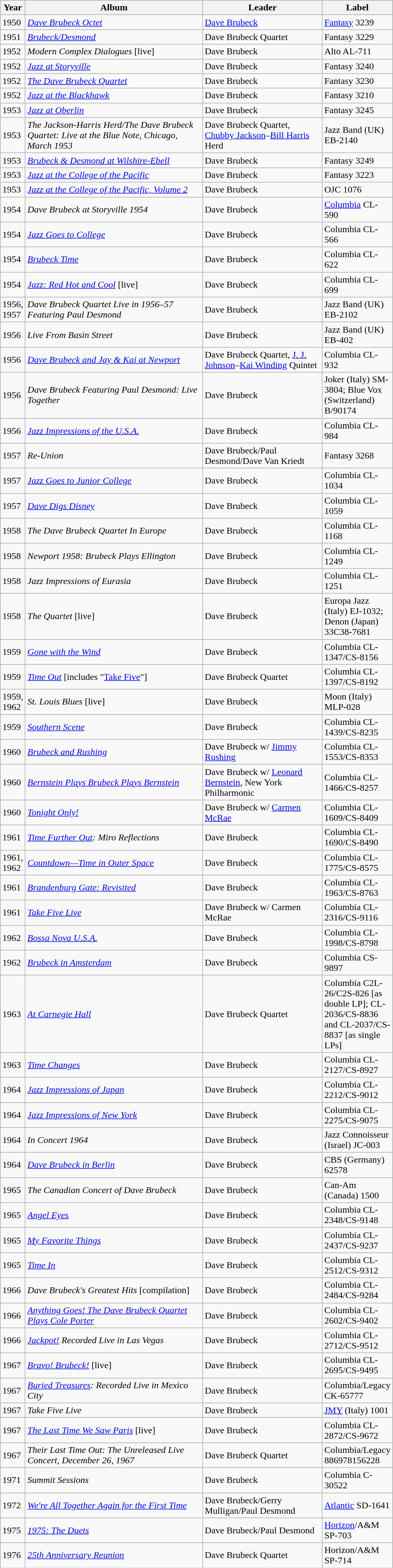<table class="wikitable sortable">
<tr>
<th style="vertical-align:bottom; text-align:center; width:20px;">Year</th>
<th valign="bottom" style="text-align:center; width:300px;">Album</th>
<th style="vertical-align:bottom; text-align:center; width:200px;">Leader</th>
<th style="vertical-align:bottom; text-align:center; width:100px;">Label</th>
</tr>
<tr>
<td>1950</td>
<td><em><a href='#'>Dave Brubeck Octet</a></em></td>
<td><a href='#'>Dave Brubeck</a></td>
<td><a href='#'>Fantasy</a> 3239</td>
</tr>
<tr>
<td>1951</td>
<td><em><a href='#'>Brubeck/Desmond</a></em></td>
<td>Dave Brubeck Quartet</td>
<td>Fantasy 3229</td>
</tr>
<tr>
<td>1952</td>
<td><em>Modern Complex Dialogues</em> [live]</td>
<td>Dave Brubeck</td>
<td>Alto AL-711</td>
</tr>
<tr>
<td>1952</td>
<td><em><a href='#'>Jazz at Storyville</a></em></td>
<td>Dave Brubeck</td>
<td>Fantasy 3240</td>
</tr>
<tr>
<td>1952</td>
<td><em><a href='#'>The Dave Brubeck Quartet</a></em></td>
<td>Dave Brubeck</td>
<td>Fantasy 3230</td>
</tr>
<tr>
<td>1952</td>
<td><em><a href='#'>Jazz at the Blackhawk</a></em></td>
<td>Dave Brubeck</td>
<td>Fantasy 3210</td>
</tr>
<tr>
<td>1953</td>
<td><em><a href='#'>Jazz at Oberlin</a></em></td>
<td>Dave Brubeck</td>
<td>Fantasy 3245</td>
</tr>
<tr>
<td>1953</td>
<td><em>The Jackson-Harris Herd/The Dave Brubeck Quartet: Live at the Blue Note, Chicago, March 1953</em></td>
<td>Dave Brubeck Quartet, <a href='#'>Chubby Jackson</a>–<a href='#'>Bill Harris</a> Herd</td>
<td>Jazz Band (UK) EB-2140</td>
</tr>
<tr>
<td>1953</td>
<td><em><a href='#'>Brubeck & Desmond at Wilshire-Ebell</a></em></td>
<td>Dave Brubeck</td>
<td>Fantasy 3249</td>
</tr>
<tr>
<td>1953</td>
<td><em><a href='#'>Jazz at the College of the Pacific</a></em></td>
<td>Dave Brubeck</td>
<td>Fantasy 3223</td>
</tr>
<tr>
<td>1953</td>
<td><em><a href='#'>Jazz at the College of the Pacific, Volume 2</a></em></td>
<td>Dave Brubeck</td>
<td>OJC 1076</td>
</tr>
<tr>
<td>1954</td>
<td><em>Dave Brubeck at Storyville 1954</em></td>
<td>Dave Brubeck</td>
<td><a href='#'>Columbia</a> CL-590</td>
</tr>
<tr>
<td>1954</td>
<td><em><a href='#'>Jazz Goes to College</a></em></td>
<td>Dave Brubeck</td>
<td>Columbia CL-566</td>
</tr>
<tr>
<td>1954</td>
<td><em><a href='#'>Brubeck Time</a></em></td>
<td>Dave Brubeck</td>
<td>Columbia CL-622</td>
</tr>
<tr>
<td>1954</td>
<td><em><a href='#'>Jazz: Red Hot and Cool</a></em> [live]</td>
<td>Dave Brubeck</td>
<td>Columbia CL-699</td>
</tr>
<tr>
<td>1956, 1957</td>
<td><em>Dave Brubeck Quartet Live in 1956–57 Featuring Paul Desmond</em></td>
<td>Dave Brubeck</td>
<td>Jazz Band (UK) EB-2102</td>
</tr>
<tr>
<td>1956</td>
<td><em>Live From Basin Street</em></td>
<td>Dave Brubeck</td>
<td>Jazz Band (UK) EB-402</td>
</tr>
<tr>
<td>1956</td>
<td><em><a href='#'>Dave Brubeck and Jay & Kai at Newport</a></em></td>
<td>Dave Brubeck Quartet, <a href='#'>J. J. Johnson</a>–<a href='#'>Kai Winding</a> Quintet</td>
<td>Columbia CL-932</td>
</tr>
<tr>
<td>1956</td>
<td><em>Dave Brubeck Featuring Paul Desmond: Live Together</em></td>
<td>Dave Brubeck</td>
<td>Joker (Italy) SM-3804; Blue Vox (Switzerland) B/90174</td>
</tr>
<tr>
<td>1956</td>
<td><em><a href='#'>Jazz Impressions of the U.S.A.</a></em></td>
<td>Dave Brubeck</td>
<td>Columbia CL-984</td>
</tr>
<tr>
<td>1957</td>
<td><em>Re-Union</em></td>
<td>Dave Brubeck/Paul Desmond/Dave Van Kriedt</td>
<td>Fantasy 3268</td>
</tr>
<tr>
<td>1957</td>
<td><em><a href='#'>Jazz Goes to Junior College</a></em></td>
<td>Dave Brubeck</td>
<td>Columbia CL-1034</td>
</tr>
<tr>
<td>1957</td>
<td><em><a href='#'>Dave Digs Disney</a></em></td>
<td>Dave Brubeck</td>
<td>Columbia CL-1059</td>
</tr>
<tr>
<td>1958</td>
<td><em>The Dave Brubeck Quartet In Europe</em></td>
<td>Dave Brubeck</td>
<td>Columbia CL-1168</td>
</tr>
<tr>
<td>1958</td>
<td><em>Newport 1958: Brubeck Plays Ellington</em></td>
<td>Dave Brubeck</td>
<td>Columbia CL-1249</td>
</tr>
<tr>
<td>1958</td>
<td><em>Jazz Impressions of Eurasia</em></td>
<td>Dave Brubeck</td>
<td>Columbia CL-1251</td>
</tr>
<tr>
<td>1958</td>
<td><em>The Quartet</em> [live]</td>
<td>Dave Brubeck</td>
<td>Europa Jazz (Italy) EJ-1032; Denon (Japan) 33C38-7681</td>
</tr>
<tr>
<td>1959</td>
<td><em><a href='#'>Gone with the Wind</a></em></td>
<td>Dave Brubeck</td>
<td>Columbia CL-1347/CS-8156</td>
</tr>
<tr>
<td>1959</td>
<td><em><a href='#'>Time Out</a></em> [includes "<a href='#'>Take Five</a>"]</td>
<td>Dave Brubeck Quartet</td>
<td>Columbia CL-1397/CS-8192</td>
</tr>
<tr>
<td>1959, 1962</td>
<td><em>St. Louis Blues</em> [live]</td>
<td>Dave Brubeck</td>
<td>Moon (Italy) MLP-028</td>
</tr>
<tr>
<td>1959</td>
<td><em><a href='#'>Southern Scene</a></em></td>
<td>Dave Brubeck</td>
<td>Columbia CL-1439/CS-8235</td>
</tr>
<tr>
<td>1960</td>
<td><em><a href='#'>Brubeck and Rushing</a></em></td>
<td>Dave Brubeck w/ <a href='#'>Jimmy Rushing</a></td>
<td>Columbia CL-1553/CS-8353</td>
</tr>
<tr>
<td>1960</td>
<td><em><a href='#'>Bernstein Plays Brubeck Plays Bernstein</a></em></td>
<td>Dave Brubeck w/ <a href='#'>Leonard Bernstein</a>, New York Philharmonic</td>
<td>Columbia CL-1466/CS-8257</td>
</tr>
<tr>
<td>1960</td>
<td><em><a href='#'>Tonight Only!</a></em></td>
<td>Dave Brubeck w/ <a href='#'>Carmen McRae</a></td>
<td>Columbia CL-1609/CS-8409</td>
</tr>
<tr>
<td>1961</td>
<td><em><a href='#'>Time Further Out</a>: Miro Reflections</em></td>
<td>Dave Brubeck</td>
<td>Columbia CL-1690/CS-8490</td>
</tr>
<tr>
<td>1961, 1962</td>
<td><em><a href='#'>Countdown—Time in Outer Space</a></em></td>
<td>Dave Brubeck</td>
<td>Columbia CL-1775/CS-8575</td>
</tr>
<tr>
<td>1961</td>
<td><em><a href='#'>Brandenburg Gate: Revisited</a></em></td>
<td>Dave Brubeck</td>
<td>Columbia CL-1963/CS-8763</td>
</tr>
<tr>
<td>1961</td>
<td><em><a href='#'>Take Five Live</a></em></td>
<td>Dave Brubeck w/ Carmen McRae</td>
<td>Columbia CL-2316/CS-9116</td>
</tr>
<tr>
<td>1962</td>
<td><em><a href='#'>Bossa Nova U.S.A.</a></em></td>
<td>Dave Brubeck</td>
<td>Columbia CL-1998/CS-8798</td>
</tr>
<tr>
<td>1962</td>
<td><em><a href='#'>Brubeck in Amsterdam</a></em></td>
<td>Dave Brubeck</td>
<td>Columbia CS-9897</td>
</tr>
<tr>
<td>1963</td>
<td><em><a href='#'>At Carnegie Hall</a></em></td>
<td>Dave Brubeck Quartet</td>
<td>Columbia C2L-26/C2S-826 [as double LP]; CL-2036/CS-8836 and CL-2037/CS-8837 [as single LPs]</td>
</tr>
<tr>
<td>1963</td>
<td><em><a href='#'>Time Changes</a></em></td>
<td>Dave Brubeck</td>
<td>Columbia CL-2127/CS-8927</td>
</tr>
<tr>
<td>1964</td>
<td><em><a href='#'>Jazz Impressions of Japan</a></em></td>
<td>Dave Brubeck</td>
<td>Columbia CL-2212/CS-9012</td>
</tr>
<tr>
<td>1964</td>
<td><em><a href='#'>Jazz Impressions of New York</a></em></td>
<td>Dave Brubeck</td>
<td>Columbia CL-2275/CS-9075</td>
</tr>
<tr>
<td>1964</td>
<td><em>In Concert 1964</em></td>
<td>Dave Brubeck</td>
<td>Jazz Connoisseur (Israel) JC-003</td>
</tr>
<tr>
<td>1964</td>
<td><em><a href='#'>Dave Brubeck in Berlin</a></em></td>
<td>Dave Brubeck</td>
<td>CBS (Germany) 62578</td>
</tr>
<tr>
<td>1965</td>
<td><em>The Canadian Concert of Dave Brubeck</em></td>
<td>Dave Brubeck</td>
<td>Can-Am (Canada) 1500</td>
</tr>
<tr>
<td>1965</td>
<td><em><a href='#'>Angel Eyes</a></em></td>
<td>Dave Brubeck</td>
<td>Columbia CL-2348/CS-9148</td>
</tr>
<tr>
<td>1965</td>
<td><em><a href='#'>My Favorite Things</a></em></td>
<td>Dave Brubeck</td>
<td>Columbia CL-2437/CS-9237</td>
</tr>
<tr>
<td>1965</td>
<td><em><a href='#'>Time In</a></em></td>
<td>Dave Brubeck</td>
<td>Columbia CL-2512/CS-9312</td>
</tr>
<tr>
<td>1966</td>
<td><em>Dave Brubeck's Greatest Hits</em> [compilation]</td>
<td>Dave Brubeck</td>
<td>Columbia CL-2484/CS-9284</td>
</tr>
<tr>
<td>1966</td>
<td><em><a href='#'>Anything Goes! The Dave Brubeck Quartet Plays Cole Porter</a></em></td>
<td>Dave Brubeck</td>
<td>Columbia CL-2602/CS-9402</td>
</tr>
<tr>
<td>1966</td>
<td><em><a href='#'>Jackpot!</a> Recorded Live in Las Vegas</em></td>
<td>Dave Brubeck</td>
<td>Columbia CL-2712/CS-9512</td>
</tr>
<tr>
<td>1967</td>
<td><em><a href='#'>Bravo! Brubeck!</a></em> [live]</td>
<td>Dave Brubeck</td>
<td>Columbia CL-2695/CS-9495</td>
</tr>
<tr>
<td>1967</td>
<td><em><a href='#'>Buried Treasures</a>: Recorded Live in Mexico City</em></td>
<td>Dave Brubeck</td>
<td>Columbia/Legacy CK-65777</td>
</tr>
<tr>
<td>1967</td>
<td><em>Take Five Live</em></td>
<td>Dave Brubeck</td>
<td><a href='#'>JMY</a> (Italy) 1001</td>
</tr>
<tr>
<td>1967</td>
<td><em><a href='#'>The Last Time We Saw Paris</a></em> [live]</td>
<td>Dave Brubeck</td>
<td>Columbia CL-2872/CS-9672</td>
</tr>
<tr>
<td>1967</td>
<td><em>Their Last Time Out: The Unreleased Live Concert, December 26, 1967</em></td>
<td>Dave Brubeck Quartet</td>
<td>Columbia/Legacy 886978156228</td>
</tr>
<tr>
<td>1971</td>
<td><em>Summit Sessions</em></td>
<td>Dave Brubeck</td>
<td>Columbia C-30522</td>
</tr>
<tr>
<td>1972</td>
<td><em><a href='#'>We're All Together Again for the First Time</a></em></td>
<td>Dave Brubeck/Gerry Mulligan/Paul Desmond</td>
<td><a href='#'>Atlantic</a> SD-1641</td>
</tr>
<tr>
<td>1975</td>
<td><em><a href='#'>1975: The Duets</a></em></td>
<td>Dave Brubeck/Paul Desmond</td>
<td><a href='#'>Horizon</a>/A&M SP-703</td>
</tr>
<tr>
<td>1976</td>
<td><em><a href='#'>25th Anniversary Reunion</a></em></td>
<td>Dave Brubeck Quartet</td>
<td>Horizon/A&M SP-714</td>
</tr>
</table>
